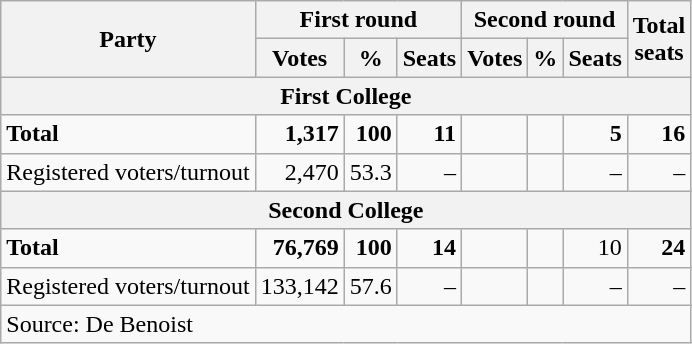<table class=wikitable style=text-align:right>
<tr>
<th rowspan=2>Party</th>
<th colspan=3>First round</th>
<th colspan=3>Second round</th>
<th rowspan=2>Total<br>seats</th>
</tr>
<tr>
<th>Votes</th>
<th>%</th>
<th>Seats</th>
<th>Votes</th>
<th>%</th>
<th>Seats</th>
</tr>
<tr>
<th colspan=8>First College</th>
</tr>
<tr>
<td align=left><strong>Total</strong></td>
<td><strong>1,317</strong></td>
<td><strong>100</strong></td>
<td><strong>11</strong></td>
<td></td>
<td></td>
<td><strong>5</strong></td>
<td><strong>16</strong></td>
</tr>
<tr>
<td align=left>Registered voters/turnout</td>
<td>2,470</td>
<td>53.3</td>
<td>–</td>
<td></td>
<td></td>
<td>–</td>
<td>–</td>
</tr>
<tr>
<th colspan=8>Second College</th>
</tr>
<tr>
<td align=left><strong>Total</strong></td>
<td><strong>76,769</strong></td>
<td><strong>100</strong></td>
<td><strong>14</strong></td>
<td></td>
<td></td>
<td>10</td>
<td><strong>24</strong></td>
</tr>
<tr>
<td align=left>Registered voters/turnout</td>
<td>133,142</td>
<td>57.6</td>
<td>–</td>
<td></td>
<td></td>
<td>–</td>
<td>–</td>
</tr>
<tr>
<td align=left colspan=8>Source: De Benoist</td>
</tr>
</table>
